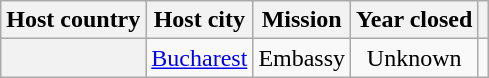<table class="wikitable plainrowheaders" style="text-align:center;">
<tr>
<th scope="col">Host country</th>
<th scope="col">Host city</th>
<th scope="col">Mission</th>
<th scope="col">Year closed</th>
<th scope="col"></th>
</tr>
<tr>
<th scope="row"></th>
<td><a href='#'>Bucharest</a></td>
<td>Embassy</td>
<td>Unknown</td>
<td></td>
</tr>
</table>
